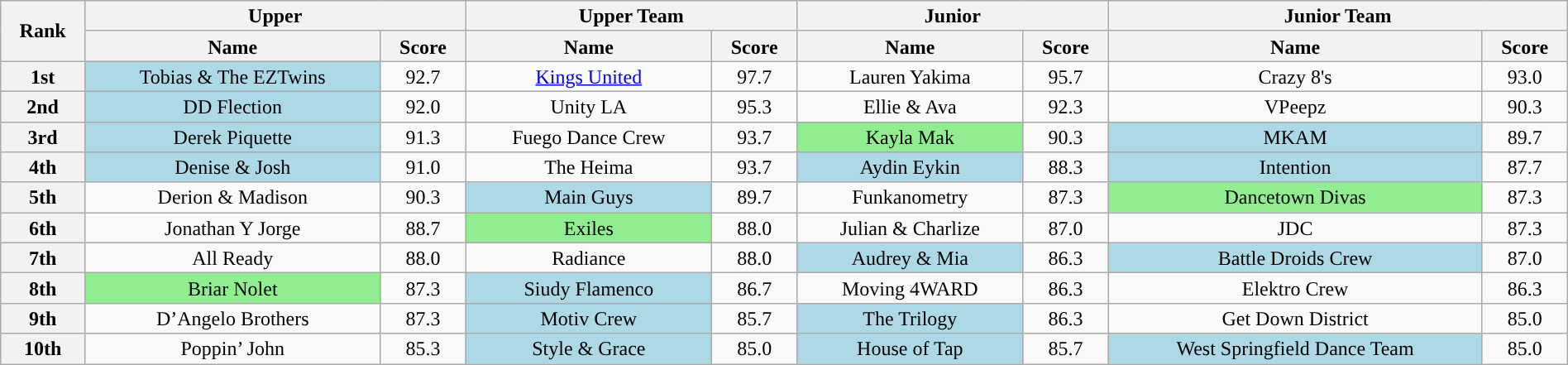<table class="wikitable" style="text-align:center; line-height:17px; width:100%;">
<tr>
<th scope="col" rowspan="2">Rank</th>
<th scope="col" colspan="2">Upper</th>
<th scope="col" colspan="2">Upper Team</th>
<th scope="col" colspan="2">Junior</th>
<th scope="col" colspan="2">Junior Team</th>
</tr>
<tr>
<th scope="col">Name</th>
<th scope="col">Score</th>
<th scope="col">Name</th>
<th scope="col">Score</th>
<th scope="col">Name</th>
<th scope="col">Score</th>
<th scope="col">Name</th>
<th scope="col">Score</th>
</tr>
<tr>
<th scope="row">1st</th>
<td style="color:black; background:LightBlue;">Tobias & The EZTwins</td>
<td>92.7</td>
<td><a href='#'>Kings United</a></td>
<td>97.7</td>
<td>Lauren Yakima</td>
<td>95.7</td>
<td>Crazy 8's</td>
<td>93.0</td>
</tr>
<tr>
<th scope="row">2nd</th>
<td style="color:black; background:LightBlue;">DD Flection</td>
<td>92.0</td>
<td>Unity LA</td>
<td>95.3</td>
<td>Ellie & Ava</td>
<td>92.3</td>
<td>VPeepz</td>
<td>90.3</td>
</tr>
<tr>
<th scope="row">3rd</th>
<td style="color:black; background:LightBlue;">Derek Piquette</td>
<td>91.3</td>
<td>Fuego Dance Crew</td>
<td>93.7</td>
<td style="color:black; background:LightGreen;">Kayla Mak</td>
<td>90.3</td>
<td style="color:black; background:LightBlue;”">MKAM</td>
<td>89.7</td>
</tr>
<tr>
<th scope="row">4th</th>
<td style="color:black; background:LightBlue;">Denise & Josh</td>
<td>91.0</td>
<td>The Heima</td>
<td>93.7</td>
<td style="color:black; background:LightBlue;">Aydin Eykin</td>
<td>88.3</td>
<td style="color:black; background:LightBlue;">Intention</td>
<td>87.7</td>
</tr>
<tr>
<th scope="row">5th</th>
<td>Derion & Madison</td>
<td>90.3</td>
<td style="color:black; background:LightBlue;">Main Guys</td>
<td>89.7</td>
<td>Funkanometry</td>
<td>87.3</td>
<td style="color:black; background:LightGreen;">Dancetown Divas</td>
<td>87.3</td>
</tr>
<tr>
<th scope="row">6th</th>
<td>Jonathan Y Jorge</td>
<td>88.7</td>
<td style="color:black; background:LightGreen;">Exiles</td>
<td>88.0</td>
<td>Julian & Charlize</td>
<td>87.0</td>
<td>JDC</td>
<td>87.3</td>
</tr>
<tr>
<th scope="row">7th</th>
<td>All Ready</td>
<td>88.0</td>
<td>Radiance</td>
<td>88.0</td>
<td style="color:black; background:LightBlue;">Audrey & Mia</td>
<td>86.3</td>
<td style="color:black; background:LightBlue;">Battle Droids Crew</td>
<td>87.0</td>
</tr>
<tr>
<th scope="row">8th</th>
<td style="color:black; background:LightGreen;">Briar Nolet</td>
<td>87.3</td>
<td style="color:black; background:LightBlue;">Siudy Flamenco</td>
<td>86.7</td>
<td>Moving 4WARD</td>
<td>86.3</td>
<td>Elektro Crew</td>
<td>86.3</td>
</tr>
<tr>
<th scope="row">9th</th>
<td>D’Angelo Brothers</td>
<td>87.3</td>
<td style="color:black; background:LightBlue;">Motiv Crew</td>
<td>85.7</td>
<td style="color:black; background:LightBlue;">The Trilogy</td>
<td>86.3</td>
<td>Get Down District</td>
<td>85.0</td>
</tr>
<tr>
<th scope="row">10th</th>
<td>Poppin’ John</td>
<td>85.3</td>
<td style="color:black; background:LightBlue;">Style & Grace</td>
<td>85.0</td>
<td style="color:black; background:LightBlue;">House of Tap</td>
<td>85.7</td>
<td style="color:black; background:LightBlue;">West Springfield Dance Team</td>
<td>85.0</td>
</tr>
</table>
